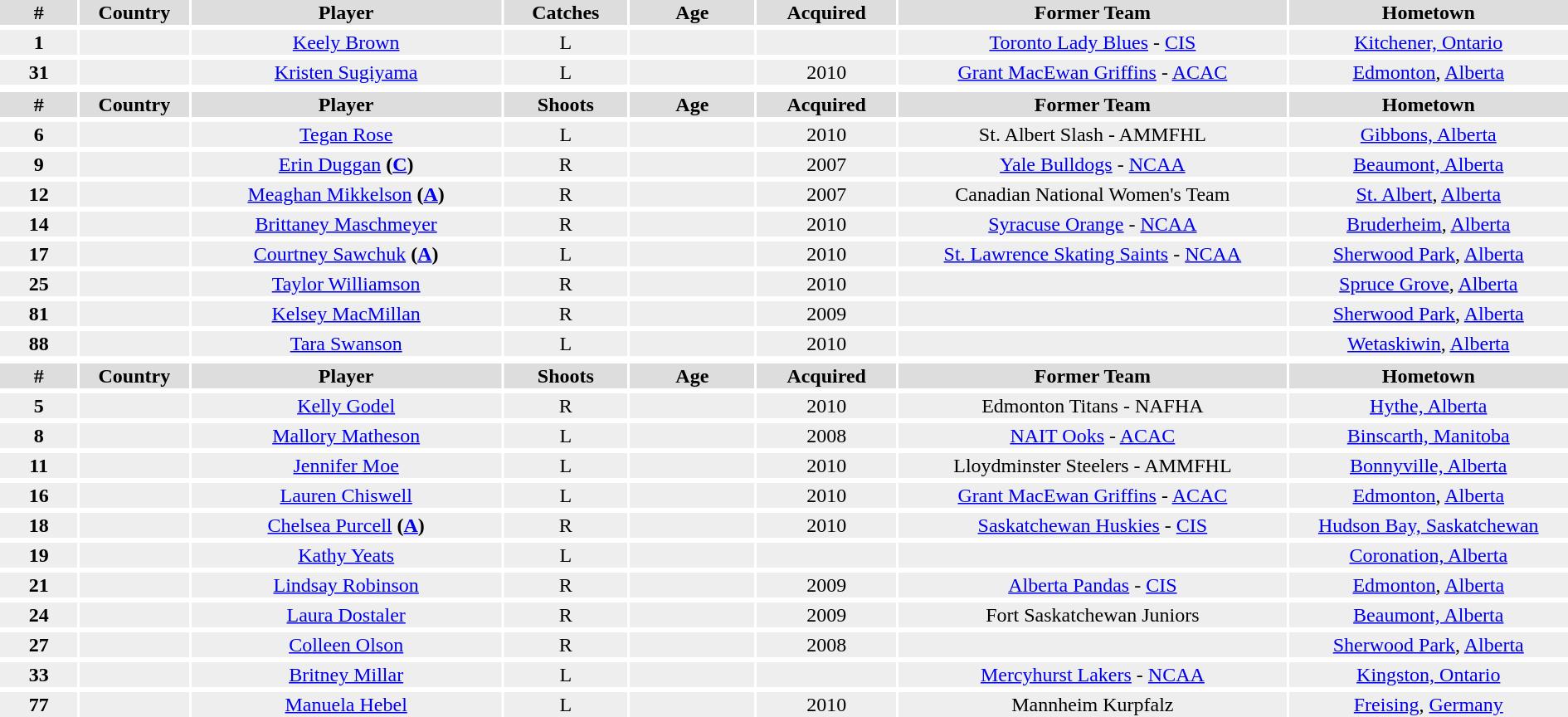<table width=100%>
<tr>
<th colspan=6></th>
</tr>
<tr bgcolor="#dddddd">
<th width=5%>#</th>
<th width=7%>Country</th>
<th width=20%>Player</th>
<th width=8%>Catches</th>
<th width=8%>Age</th>
<th width=8%>Acquired</th>
<th width=20%>Former Team</th>
<th width=20%>Hometown</th>
</tr>
<tr>
</tr>
<tr bgcolor="#eeeeee">
<td align=center><strong>1</strong></td>
<td align=center></td>
<td align=center><a href='#'>Keely Brown</a></td>
<td align=center>L</td>
<td align=center></td>
<td align=center></td>
<td align=center><a href='#'>Toronto Lady Blues</a> - <a href='#'>CIS</a></td>
<td align=center><a href='#'>Kitchener, Ontario</a></td>
</tr>
<tr>
</tr>
<tr bgcolor="#eeeeee">
<td align=center><strong>31</strong></td>
<td align=center></td>
<td align=center><a href='#'>Kristen Sugiyama</a></td>
<td align=center>L</td>
<td align=center></td>
<td align=center>2010</td>
<td align=center><a href='#'>Grant MacEwan Griffins</a> - <a href='#'>ACAC</a></td>
<td align=center><a href='#'>Edmonton</a>, <a href='#'>Alberta</a></td>
</tr>
<tr>
<th colspan=6></th>
</tr>
<tr bgcolor="#dddddd">
<th width=5%>#</th>
<th width=7%>Country</th>
<th width=20%>Player</th>
<th width=8%>Shoots</th>
<th width=8%>Age</th>
<th width=9%>Acquired</th>
<th width=20%>Former Team</th>
<th width=20%>Hometown</th>
</tr>
<tr>
</tr>
<tr bgcolor="#eeeeee">
<td align=center><strong>6</strong></td>
<td align=center></td>
<td align=center><a href='#'>Tegan Rose</a></td>
<td align=center>L</td>
<td align=center></td>
<td align=center>2010</td>
<td align=center>St. Albert Slash - AMMFHL</td>
<td align=center><a href='#'>Gibbons, Alberta</a></td>
</tr>
<tr>
</tr>
<tr bgcolor="#eeeeee">
<td align=center><strong>9</strong></td>
<td align=center></td>
<td align=center><a href='#'>Erin Duggan</a> <strong>(<a href='#'>C</a>)</strong></td>
<td align=center>R</td>
<td align=center></td>
<td align=center>2007</td>
<td align=center><a href='#'>Yale Bulldogs</a> - <a href='#'>NCAA</a></td>
<td align=center><a href='#'>Beaumont, Alberta</a></td>
</tr>
<tr>
</tr>
<tr bgcolor="#eeeeee">
<td align=center><strong>12</strong></td>
<td align=center></td>
<td align=center><a href='#'>Meaghan Mikkelson</a> <strong>(<a href='#'>A</a>)</strong></td>
<td align=center>R</td>
<td align=center></td>
<td align=center>2007</td>
<td align=center>Canadian National Women's Team</td>
<td align=center><a href='#'>St. Albert</a>, <a href='#'>Alberta</a></td>
</tr>
<tr>
</tr>
<tr bgcolor="#eeeeee">
<td align=center><strong>14</strong></td>
<td align=center></td>
<td align=center><a href='#'>Brittaney Maschmeyer</a></td>
<td align=center>R</td>
<td align=center></td>
<td align=center>2010</td>
<td align=center><a href='#'>Syracuse Orange</a> - <a href='#'>NCAA</a></td>
<td align=center><a href='#'>Bruderheim</a>, <a href='#'>Alberta</a></td>
</tr>
<tr>
</tr>
<tr bgcolor="#eeeeee">
<td align=center><strong>17</strong></td>
<td align=center></td>
<td align=center><a href='#'>Courtney Sawchuk</a> <strong>(<a href='#'>A</a>)</strong></td>
<td align=center>L</td>
<td align=center></td>
<td align=center>2010</td>
<td align=center><a href='#'>St. Lawrence Skating Saints</a> - <a href='#'>NCAA</a></td>
<td align=center><a href='#'>Sherwood Park</a>, <a href='#'>Alberta</a></td>
</tr>
<tr>
</tr>
<tr bgcolor="#eeeeee">
<td align=center><strong>25</strong></td>
<td align=center></td>
<td align=center><a href='#'>Taylor Williamson</a></td>
<td align=center>R</td>
<td align=center></td>
<td align=center>2010</td>
<td align=center></td>
<td align=center><a href='#'>Spruce Grove</a>, <a href='#'>Alberta</a></td>
</tr>
<tr>
</tr>
<tr bgcolor="#eeeeee">
<td align=center><strong>81</strong></td>
<td align=center></td>
<td align=center><a href='#'>Kelsey MacMillan</a></td>
<td align=center>R</td>
<td align=center></td>
<td align=center>2009</td>
<td align=center></td>
<td align=center><a href='#'>Sherwood Park</a>, <a href='#'>Alberta</a></td>
</tr>
<tr>
</tr>
<tr bgcolor="#eeeeee">
<td align=center><strong>88</strong></td>
<td align=center></td>
<td align=center><a href='#'>Tara Swanson</a></td>
<td align=center>L</td>
<td align=center></td>
<td align=center>2010</td>
<td align=center></td>
<td align=center><a href='#'>Wetaskiwin</a>, <a href='#'>Alberta</a></td>
</tr>
<tr>
<th colspan=6></th>
</tr>
<tr bgcolor="#dddddd">
<th width=5%>#</th>
<th width=7%>Country</th>
<th width=15%>Player</th>
<th width=8%>Shoots</th>
<th width=8%>Age</th>
<th width=9%>Acquired</th>
<th width=25%>Former Team</th>
<th width=20%>Hometown</th>
</tr>
<tr>
</tr>
<tr bgcolor="#eeeeee">
<td align=center><strong>5</strong></td>
<td align=center></td>
<td align=center><a href='#'>Kelly Godel</a></td>
<td align=center>R</td>
<td align=center></td>
<td align=center>2010</td>
<td align=center>Edmonton Titans - NAFHA</td>
<td align=center><a href='#'>Hythe, Alberta</a></td>
</tr>
<tr>
</tr>
<tr bgcolor="#eeeeee">
<td align=center><strong>8</strong></td>
<td align=center></td>
<td align=center><a href='#'>Mallory Matheson</a></td>
<td align=center>L</td>
<td align=center></td>
<td align=center>2008</td>
<td align=center><a href='#'>NAIT Ooks</a> - <a href='#'>ACAC</a></td>
<td align=center><a href='#'>Binscarth, Manitoba</a></td>
</tr>
<tr>
</tr>
<tr bgcolor="#eeeeee">
<td align=center><strong>11</strong></td>
<td align=center></td>
<td align=center><a href='#'>Jennifer Moe</a></td>
<td align=center>L</td>
<td align=center></td>
<td align=center>2010</td>
<td align=center>Lloydminster Steelers - AMMFHL</td>
<td align=center><a href='#'>Bonnyville, Alberta</a></td>
</tr>
<tr>
</tr>
<tr bgcolor="#eeeeee">
<td align=center><strong>16</strong></td>
<td align=center></td>
<td align=center><a href='#'>Lauren Chiswell</a></td>
<td align=center>L</td>
<td align=center></td>
<td align=center>2010</td>
<td align=center><a href='#'>Grant MacEwan Griffins</a> - <a href='#'>ACAC</a></td>
<td align=center><a href='#'>Edmonton</a>, <a href='#'>Alberta</a></td>
</tr>
<tr>
</tr>
<tr bgcolor="#eeeeee">
<td align=center><strong>18</strong></td>
<td align=center></td>
<td align=center><a href='#'>Chelsea Purcell</a> <strong>(<a href='#'>A</a>)</strong></td>
<td align=center>R</td>
<td align=center></td>
<td align=center>2010</td>
<td align=center><a href='#'>Saskatchewan Huskies</a> - <a href='#'>CIS</a></td>
<td align=center><a href='#'>Hudson Bay, Saskatchewan</a></td>
</tr>
<tr>
</tr>
<tr bgcolor="#eeeeee">
<td align=center><strong>19</strong></td>
<td align=center></td>
<td align=center><a href='#'>Kathy Yeats</a></td>
<td align=center>L</td>
<td align=center></td>
<td align=center></td>
<td align=center></td>
<td align=center><a href='#'>Coronation, Alberta</a></td>
</tr>
<tr>
</tr>
<tr bgcolor="#eeeeee">
<td align=center><strong>21</strong></td>
<td align=center></td>
<td align=center><a href='#'>Lindsay Robinson</a></td>
<td align=center>R</td>
<td align=center></td>
<td align=center>2009</td>
<td align=center><a href='#'>Alberta Pandas</a> - <a href='#'>CIS</a></td>
<td align=center><a href='#'>Edmonton</a>, <a href='#'>Alberta</a></td>
</tr>
<tr>
</tr>
<tr bgcolor="#eeeeee">
<td align=center><strong>24</strong></td>
<td align=center></td>
<td align=center><a href='#'>Laura Dostaler</a></td>
<td align=center>R</td>
<td align=center></td>
<td align=center>2009</td>
<td align=center>Fort Saskatchewan Juniors</td>
<td align=center><a href='#'>Beaumont, Alberta</a></td>
</tr>
<tr>
</tr>
<tr bgcolor="#eeeeee">
<td align=center><strong>27</strong></td>
<td align=center></td>
<td align=center><a href='#'>Colleen Olson</a></td>
<td align=center>R</td>
<td align=center></td>
<td align=center>2008</td>
<td align=center></td>
<td align=center><a href='#'>Sherwood Park</a>, <a href='#'>Alberta</a></td>
</tr>
<tr>
</tr>
<tr bgcolor="#eeeeee">
<td align=center><strong>33</strong></td>
<td align=center></td>
<td align=center><a href='#'>Britney Millar</a></td>
<td align=center>L</td>
<td align=center></td>
<td align=center></td>
<td align=center><a href='#'>Mercyhurst Lakers</a> - <a href='#'>NCAA</a></td>
<td align=center><a href='#'>Kingston, Ontario</a></td>
</tr>
<tr>
</tr>
<tr bgcolor="#eeeeee">
<td align=center><strong>77</strong></td>
<td align=center></td>
<td align=center><a href='#'>Manuela Hebel</a></td>
<td align=center>L</td>
<td align=center></td>
<td align=center>2010</td>
<td align=center>Mannheim Kurpfalz</td>
<td align=center><a href='#'>Freising</a>, <a href='#'>Germany</a></td>
</tr>
<tr>
</tr>
</table>
